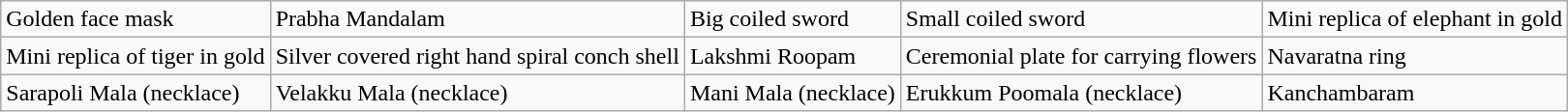<table class="wikitable sortable">
<tr>
<td>Golden face mask</td>
<td>Prabha Mandalam</td>
<td>Big coiled sword</td>
<td>Small coiled sword</td>
<td>Mini replica of elephant in gold</td>
</tr>
<tr>
<td>Mini replica of tiger in gold</td>
<td>Silver covered right hand spiral conch shell</td>
<td>Lakshmi Roopam</td>
<td>Ceremonial plate for carrying flowers</td>
<td>Navaratna ring</td>
</tr>
<tr>
<td>Sarapoli Mala (necklace)</td>
<td>Velakku Mala (necklace)</td>
<td>Mani Mala (necklace)</td>
<td>Erukkum Poomala (necklace)</td>
<td>Kanchambaram</td>
</tr>
</table>
